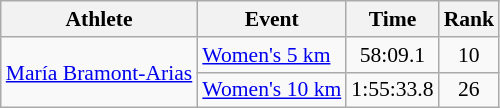<table class="wikitable" style="font-size:90%;">
<tr>
<th>Athlete</th>
<th>Event</th>
<th>Time</th>
<th>Rank</th>
</tr>
<tr align=center>
<td align=left rowspan=2><a href='#'>María Bramont-Arias</a></td>
<td align=left><a href='#'>Women's 5 km</a></td>
<td>58:09.1</td>
<td>10</td>
</tr>
<tr align=center>
<td align=left><a href='#'>Women's 10 km</a></td>
<td>1:55:33.8</td>
<td>26</td>
</tr>
</table>
